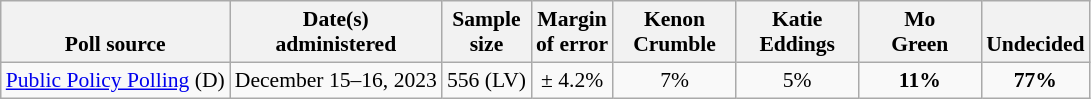<table class="wikitable" style="font-size:90%;text-align:center;">
<tr valign=bottom>
<th>Poll source</th>
<th>Date(s)<br>administered</th>
<th>Sample<br>size</th>
<th>Margin<br>of error</th>
<th style="width:75px;">Kenon<br>Crumble</th>
<th style="width:75px;">Katie<br>Eddings</th>
<th style="width:75px;">Mo<br>Green</th>
<th>Undecided</th>
</tr>
<tr>
<td style="text-align:left;"><a href='#'>Public Policy Polling</a> (D)</td>
<td>December 15–16, 2023</td>
<td>556 (LV)</td>
<td>± 4.2%</td>
<td>7%</td>
<td>5%</td>
<td><strong>11%</strong></td>
<td><strong>77%</strong></td>
</tr>
</table>
